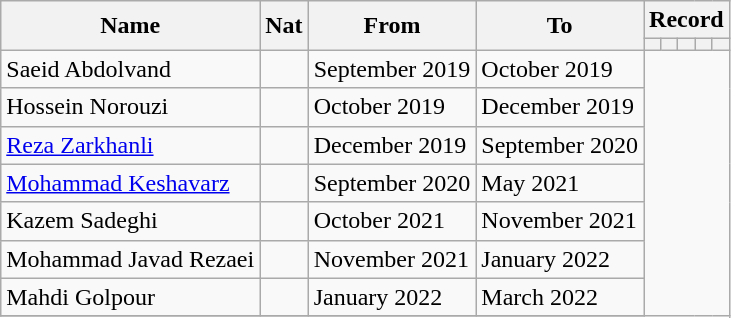<table class="wikitable" style="text-align: center">
<tr>
<th rowspan="2">Name</th>
<th rowspan="2">Nat</th>
<th rowspan="2">From</th>
<th rowspan="2">To</th>
<th colspan="6">Record</th>
</tr>
<tr>
<th></th>
<th></th>
<th></th>
<th></th>
<th></th>
</tr>
<tr>
<td align=left>Saeid Abdolvand</td>
<td align=left></td>
<td align=left>September 2019</td>
<td align=left>October 2019<br></td>
</tr>
<tr>
<td align=left>Hossein Norouzi</td>
<td align=left></td>
<td align=left>October 2019</td>
<td align=left>December 2019<br></td>
</tr>
<tr>
<td align=left><a href='#'>Reza Zarkhanli</a></td>
<td align=left></td>
<td align=left>December 2019</td>
<td align=left>September 2020<br></td>
</tr>
<tr>
<td align=left><a href='#'>Mohammad Keshavarz</a></td>
<td align=left></td>
<td align=left>September 2020</td>
<td align=left>May 2021<br></td>
</tr>
<tr>
<td align=left>Kazem Sadeghi</td>
<td align=left></td>
<td align=left>October 2021</td>
<td align=left>November 2021<br></td>
</tr>
<tr>
<td align=left>Mohammad Javad Rezaei</td>
<td align=left></td>
<td align=left>November 2021</td>
<td align=left>January 2022<br></td>
</tr>
<tr>
<td align=left>Mahdi Golpour</td>
<td align=left></td>
<td align=left>January 2022</td>
<td align=left>March 2022<br></td>
</tr>
<tr>
</tr>
</table>
